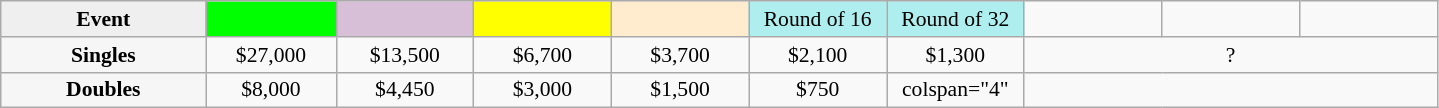<table class=wikitable style=font-size:90%;text-align:center>
<tr>
<td style="width:130px; background:#efefef;"><strong>Event</strong></td>
<td style="width:80px; background:lime;"></td>
<td style="width:85px; background:thistle;"></td>
<td style="width:85px; background:#ff0;"></td>
<td style="width:85px; background:#ffebcd;"></td>
<td style="width:85px; background:#afeeee;">Round of 16</td>
<td style="width:85px; background:#afeeee;">Round of 32</td>
<td width=85></td>
<td width=85></td>
<td width=85></td>
</tr>
<tr>
<th style="background:#f6f6f6;">Singles</th>
<td>$27,000</td>
<td>$13,500</td>
<td>$6,700</td>
<td>$3,700</td>
<td>$2,100</td>
<td>$1,300</td>
<td colspan="3">?</td>
</tr>
<tr>
<th style="background:#f6f6f6;">Doubles</th>
<td>$8,000</td>
<td>$4,450</td>
<td>$3,000</td>
<td>$1,500</td>
<td>$750</td>
<td>colspan="4" </td>
</tr>
</table>
